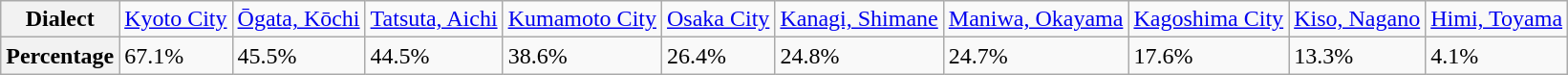<table class="wikitable">
<tr>
<th>Dialect</th>
<td><a href='#'>Kyoto City</a></td>
<td><a href='#'>Ōgata, Kōchi</a></td>
<td><a href='#'>Tatsuta, Aichi</a></td>
<td><a href='#'>Kumamoto City</a></td>
<td><a href='#'>Osaka City</a></td>
<td><a href='#'>Kanagi, Shimane</a></td>
<td><a href='#'>Maniwa, Okayama</a></td>
<td><a href='#'>Kagoshima City</a></td>
<td><a href='#'>Kiso, Nagano</a></td>
<td><a href='#'>Himi, Toyama</a></td>
</tr>
<tr>
<th>Percentage</th>
<td>67.1%</td>
<td>45.5%</td>
<td>44.5%</td>
<td>38.6%</td>
<td>26.4%</td>
<td>24.8%</td>
<td>24.7%</td>
<td>17.6%</td>
<td>13.3%</td>
<td>4.1%</td>
</tr>
</table>
